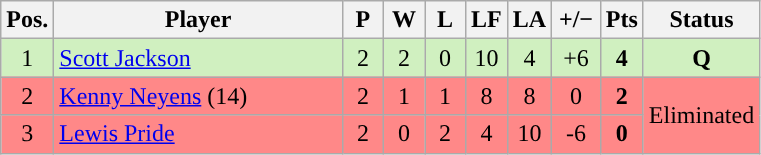<table class="wikitable" style="text-align:center; margin: 1em auto 1em auto, align:left">
<tr>
<th width=20>Pos.</th>
<th width=185>Player</th>
<th width=20>P</th>
<th width=20>W</th>
<th width=20>L</th>
<th width=20>LF</th>
<th width=20>LA</th>
<th width=25>+/−</th>
<th width=20>Pts</th>
<th width=70>Status</th>
</tr>
<tr style="background:#D0F0C0;">
<td>1</td>
<td align=left> <a href='#'>Scott Jackson</a></td>
<td>2</td>
<td>2</td>
<td>0</td>
<td>10</td>
<td>4</td>
<td>+6</td>
<td><strong>4</strong></td>
<td rowspan=1><strong>Q</strong></td>
</tr>
<tr style="background:#FF8888;">
<td>2</td>
<td align=left> <a href='#'>Kenny Neyens</a> (14)</td>
<td>2</td>
<td>1</td>
<td>1</td>
<td>8</td>
<td>8</td>
<td>0</td>
<td><strong>2</strong></td>
<td rowspan=2>Eliminated</td>
</tr>
<tr style="background:#FF8888;">
<td>3</td>
<td align=left> <a href='#'>Lewis Pride</a></td>
<td>2</td>
<td>0</td>
<td>2</td>
<td>4</td>
<td>10</td>
<td>-6</td>
<td><strong>0</strong></td>
</tr>
</table>
